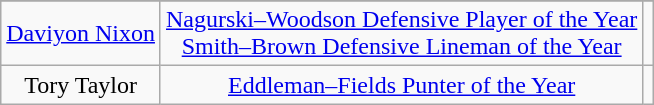<table class="wikitable sortable sortable" style="text-align: center">
<tr align=center>
</tr>
<tr>
<td><a href='#'>Daviyon Nixon</a></td>
<td><a href='#'>Nagurski–Woodson Defensive Player of the Year</a><br><a href='#'>Smith–Brown Defensive Lineman of the Year</a></td>
<td></td>
</tr>
<tr>
<td>Tory Taylor</td>
<td><a href='#'>Eddleman–Fields Punter of the Year</a></td>
<td></td>
</tr>
</table>
